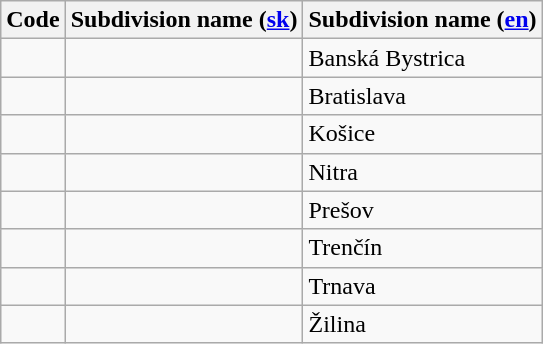<table class="wikitable sortable">
<tr>
<th>Code</th>
<th>Subdivision name (<a href='#'>sk</a>)</th>
<th>Subdivision name (<a href='#'>en</a>)</th>
</tr>
<tr>
<td></td>
<td></td>
<td>Banská Bystrica</td>
</tr>
<tr>
<td></td>
<td></td>
<td>Bratislava</td>
</tr>
<tr>
<td></td>
<td></td>
<td>Košice</td>
</tr>
<tr>
<td></td>
<td></td>
<td>Nitra</td>
</tr>
<tr>
<td></td>
<td></td>
<td>Prešov</td>
</tr>
<tr>
<td></td>
<td></td>
<td>Trenčín</td>
</tr>
<tr>
<td></td>
<td></td>
<td>Trnava</td>
</tr>
<tr>
<td></td>
<td></td>
<td>Žilina</td>
</tr>
</table>
